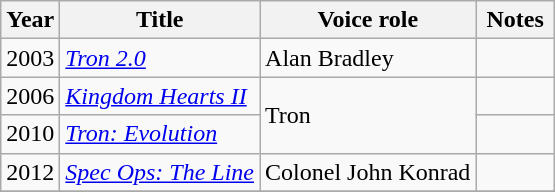<table class="wikitable sortable">
<tr>
<th>Year</th>
<th>Title</th>
<th>Voice role</th>
<th width=45 class="unsortable">Notes</th>
</tr>
<tr>
<td>2003</td>
<td><em><a href='#'>Tron 2.0</a></em></td>
<td>Alan Bradley</td>
<td></td>
</tr>
<tr>
<td>2006</td>
<td><em><a href='#'>Kingdom Hearts II</a></em></td>
<td rowspan=2>Tron</td>
<td></td>
</tr>
<tr>
<td>2010</td>
<td><em><a href='#'>Tron: Evolution</a></em></td>
<td></td>
</tr>
<tr>
<td>2012</td>
<td><em><a href='#'>Spec Ops: The Line</a></em></td>
<td>Colonel John Konrad</td>
<td></td>
</tr>
<tr>
</tr>
</table>
